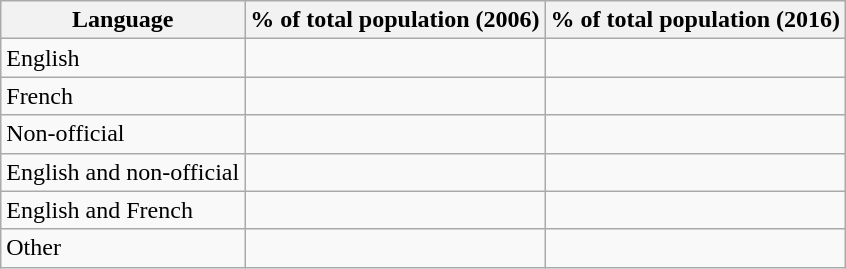<table class="wikitable sortable">
<tr>
<th>Language</th>
<th>% of total population (2006)</th>
<th>% of total population (2016)</th>
</tr>
<tr>
<td>English</td>
<td align="right"></td>
<td align="right"></td>
</tr>
<tr>
<td>French</td>
<td align="right"></td>
<td align="right"></td>
</tr>
<tr>
<td>Non-official</td>
<td align="right"></td>
<td align="right"></td>
</tr>
<tr>
<td>English and non-official</td>
<td align="right"></td>
<td align="right"></td>
</tr>
<tr>
<td>English and French</td>
<td align="right"></td>
<td align="right"></td>
</tr>
<tr>
<td>Other</td>
<td align="right"></td>
<td align="right"></td>
</tr>
</table>
